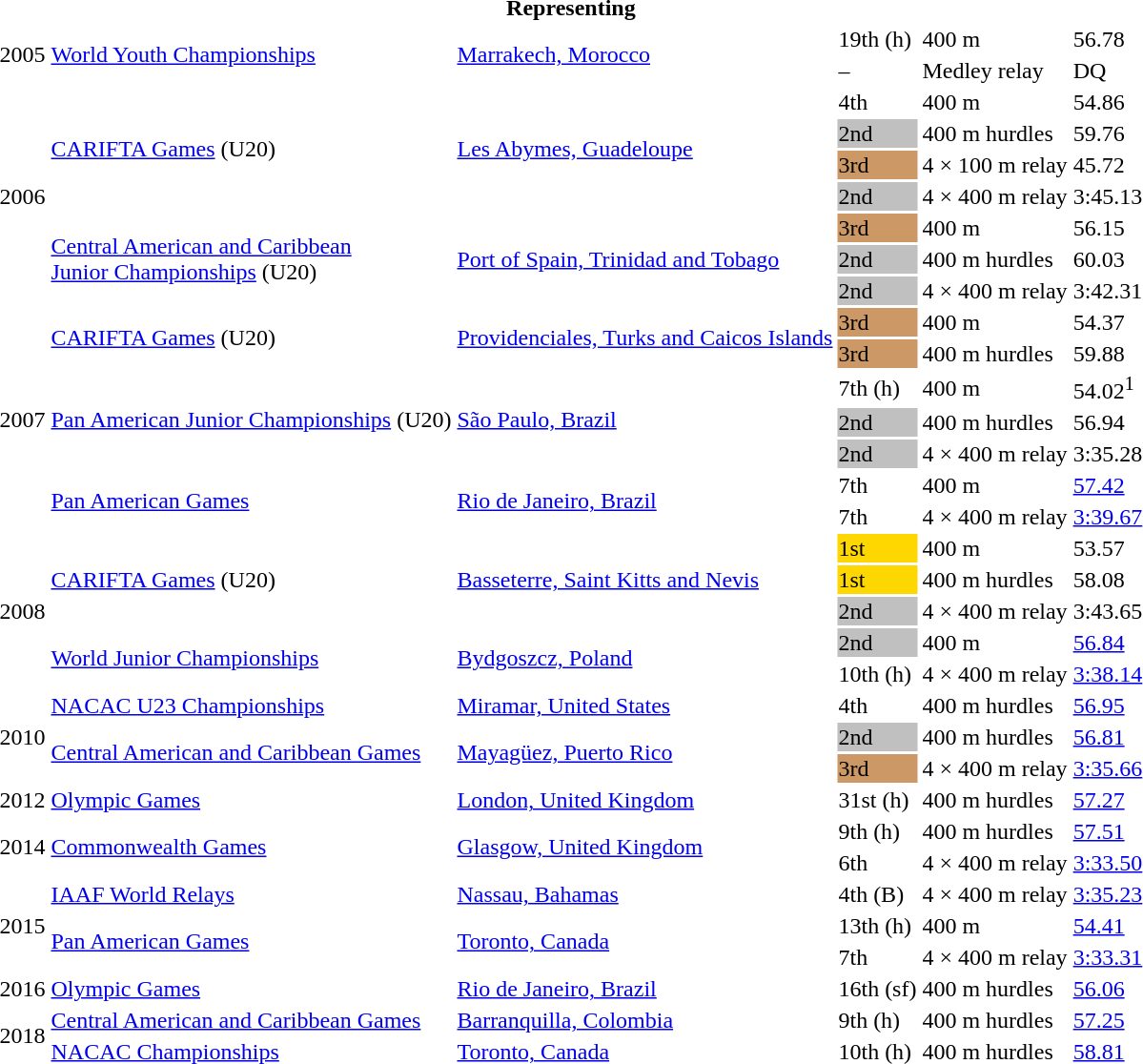<table>
<tr>
<th colspan="6">Representing </th>
</tr>
<tr>
<td rowspan=2>2005</td>
<td rowspan=2><a href='#'>World Youth Championships</a></td>
<td rowspan=2><a href='#'>Marrakech, Morocco</a></td>
<td>19th (h)</td>
<td>400 m</td>
<td>56.78</td>
</tr>
<tr>
<td>–</td>
<td>Medley relay</td>
<td>DQ</td>
</tr>
<tr>
<td rowspan=7>2006</td>
<td rowspan=4><a href='#'>CARIFTA Games</a> (U20)</td>
<td rowspan=4><a href='#'>Les Abymes, Guadeloupe</a></td>
<td>4th</td>
<td>400 m</td>
<td>54.86</td>
</tr>
<tr>
<td bgcolor=silver>2nd</td>
<td>400 m hurdles</td>
<td>59.76</td>
</tr>
<tr>
<td bgcolor=cc9966>3rd</td>
<td>4 × 100 m relay</td>
<td>45.72</td>
</tr>
<tr>
<td bgcolor=silver>2nd</td>
<td>4 × 400 m relay</td>
<td>3:45.13</td>
</tr>
<tr>
<td rowspan=3><a href='#'>Central American and Caribbean<br>Junior Championships</a> (U20)</td>
<td rowspan=3><a href='#'>Port of Spain, Trinidad and Tobago</a></td>
<td bgcolor=cc9966>3rd</td>
<td>400 m</td>
<td>56.15</td>
</tr>
<tr>
<td bgcolor=silver>2nd</td>
<td>400 m hurdles</td>
<td>60.03</td>
</tr>
<tr>
<td bgcolor=silver>2nd</td>
<td>4 × 400 m relay</td>
<td>3:42.31</td>
</tr>
<tr>
<td rowspan=7>2007</td>
<td rowspan=2><a href='#'>CARIFTA Games</a> (U20)</td>
<td rowspan=2><a href='#'>Providenciales, Turks and Caicos Islands</a></td>
<td bgcolor=cc9966>3rd</td>
<td>400 m</td>
<td>54.37</td>
</tr>
<tr>
<td bgcolor=cc9966>3rd</td>
<td>400 m hurdles</td>
<td>59.88</td>
</tr>
<tr>
<td rowspan=3><a href='#'>Pan American Junior Championships</a> (U20)</td>
<td rowspan=3><a href='#'>São Paulo, Brazil</a></td>
<td>7th (h)</td>
<td>400 m</td>
<td>54.02<sup>1</sup></td>
</tr>
<tr>
<td bgcolor=silver>2nd</td>
<td>400 m hurdles</td>
<td>56.94</td>
</tr>
<tr>
<td bgcolor=silver>2nd</td>
<td>4 × 400 m relay</td>
<td>3:35.28</td>
</tr>
<tr>
<td rowspan=2><a href='#'>Pan American Games</a></td>
<td rowspan=2><a href='#'>Rio de Janeiro, Brazil</a></td>
<td>7th</td>
<td>400 m</td>
<td><a href='#'>57.42</a></td>
</tr>
<tr>
<td>7th</td>
<td>4 × 400 m relay</td>
<td><a href='#'>3:39.67</a></td>
</tr>
<tr>
<td rowspan=5>2008</td>
<td rowspan=3><a href='#'>CARIFTA Games</a> (U20)</td>
<td rowspan=3><a href='#'>Basseterre, Saint Kitts and Nevis</a></td>
<td bgcolor=gold>1st</td>
<td>400 m</td>
<td>53.57</td>
</tr>
<tr>
<td bgcolor=gold>1st</td>
<td>400 m hurdles</td>
<td>58.08</td>
</tr>
<tr>
<td bgcolor=silver>2nd</td>
<td>4 × 400 m relay</td>
<td>3:43.65</td>
</tr>
<tr>
<td rowspan=2><a href='#'>World Junior Championships</a></td>
<td rowspan=2><a href='#'>Bydgoszcz, Poland</a></td>
<td bgcolor=silver>2nd</td>
<td>400 m</td>
<td><a href='#'>56.84</a></td>
</tr>
<tr>
<td>10th (h)</td>
<td>4 × 400 m relay</td>
<td><a href='#'>3:38.14</a></td>
</tr>
<tr>
<td rowspan=3>2010</td>
<td><a href='#'>NACAC U23 Championships</a></td>
<td><a href='#'>Miramar, United States</a></td>
<td>4th</td>
<td>400 m hurdles</td>
<td><a href='#'>56.95</a></td>
</tr>
<tr>
<td rowspan=2><a href='#'>Central American and Caribbean Games</a></td>
<td rowspan=2><a href='#'>Mayagüez, Puerto Rico</a></td>
<td bgcolor=silver>2nd</td>
<td>400 m hurdles</td>
<td><a href='#'>56.81</a></td>
</tr>
<tr>
<td bgcolor=cc9966>3rd</td>
<td>4 × 400 m relay</td>
<td><a href='#'>3:35.66</a></td>
</tr>
<tr>
<td>2012</td>
<td><a href='#'>Olympic Games</a></td>
<td><a href='#'>London, United Kingdom</a></td>
<td>31st (h)</td>
<td>400 m hurdles</td>
<td><a href='#'>57.27</a></td>
</tr>
<tr>
<td rowspan=2>2014</td>
<td rowspan=2><a href='#'>Commonwealth Games</a></td>
<td rowspan=2><a href='#'>Glasgow, United Kingdom</a></td>
<td>9th (h)</td>
<td>400 m hurdles</td>
<td><a href='#'>57.51</a></td>
</tr>
<tr>
<td>6th</td>
<td>4 × 400 m relay</td>
<td><a href='#'>3:33.50</a></td>
</tr>
<tr>
<td rowspan=3>2015</td>
<td><a href='#'>IAAF World Relays</a></td>
<td><a href='#'>Nassau, Bahamas</a></td>
<td>4th (B)</td>
<td>4 × 400 m relay</td>
<td><a href='#'>3:35.23</a></td>
</tr>
<tr>
<td rowspan=2><a href='#'>Pan American Games</a></td>
<td rowspan=2><a href='#'>Toronto, Canada</a></td>
<td>13th (h)</td>
<td>400 m</td>
<td><a href='#'>54.41</a></td>
</tr>
<tr>
<td>7th</td>
<td>4 × 400 m relay</td>
<td><a href='#'>3:33.31</a></td>
</tr>
<tr>
<td>2016</td>
<td><a href='#'>Olympic Games</a></td>
<td><a href='#'>Rio de Janeiro, Brazil</a></td>
<td>16th (sf)</td>
<td>400 m hurdles</td>
<td><a href='#'>56.06</a></td>
</tr>
<tr>
<td rowspan=2>2018</td>
<td><a href='#'>Central American and Caribbean Games</a></td>
<td><a href='#'>Barranquilla, Colombia</a></td>
<td>9th (h)</td>
<td>400 m hurdles</td>
<td><a href='#'>57.25</a></td>
</tr>
<tr>
<td><a href='#'>NACAC Championships</a></td>
<td><a href='#'>Toronto, Canada</a></td>
<td>10th (h)</td>
<td>400 m hurdles</td>
<td><a href='#'>58.81</a></td>
</tr>
</table>
